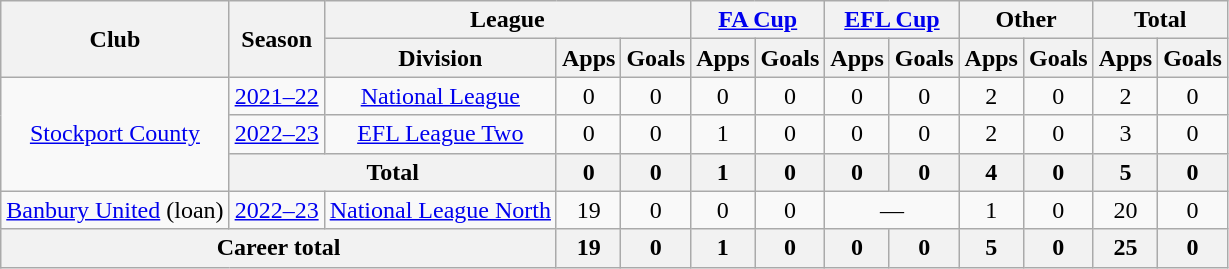<table class="wikitable" style="text-align:center;">
<tr>
<th rowspan="2">Club</th>
<th rowspan="2">Season</th>
<th colspan="3">League</th>
<th colspan="2"><a href='#'>FA Cup</a></th>
<th colspan="2"><a href='#'>EFL Cup</a></th>
<th colspan="2">Other</th>
<th colspan="2">Total</th>
</tr>
<tr>
<th>Division</th>
<th>Apps</th>
<th>Goals</th>
<th>Apps</th>
<th>Goals</th>
<th>Apps</th>
<th>Goals</th>
<th>Apps</th>
<th>Goals</th>
<th>Apps</th>
<th>Goals</th>
</tr>
<tr>
<td rowspan="3"><a href='#'>Stockport County</a></td>
<td><a href='#'>2021–22</a></td>
<td><a href='#'>National League</a></td>
<td>0</td>
<td>0</td>
<td>0</td>
<td>0</td>
<td>0</td>
<td>0</td>
<td>2</td>
<td>0</td>
<td>2</td>
<td>0</td>
</tr>
<tr>
<td><a href='#'>2022–23</a></td>
<td><a href='#'>EFL League Two</a></td>
<td>0</td>
<td>0</td>
<td>1</td>
<td>0</td>
<td>0</td>
<td>0</td>
<td>2</td>
<td>0</td>
<td>3</td>
<td>0</td>
</tr>
<tr>
<th colspan="2">Total</th>
<th>0</th>
<th>0</th>
<th>1</th>
<th>0</th>
<th>0</th>
<th>0</th>
<th>4</th>
<th>0</th>
<th>5</th>
<th>0</th>
</tr>
<tr>
<td><a href='#'>Banbury United</a> (loan)</td>
<td><a href='#'>2022–23</a></td>
<td><a href='#'>National League North</a></td>
<td>19</td>
<td>0</td>
<td>0</td>
<td>0</td>
<td colspan="2">—</td>
<td>1</td>
<td>0</td>
<td>20</td>
<td>0</td>
</tr>
<tr>
<th colspan="3">Career total</th>
<th>19</th>
<th>0</th>
<th>1</th>
<th>0</th>
<th>0</th>
<th>0</th>
<th>5</th>
<th>0</th>
<th>25</th>
<th>0</th>
</tr>
</table>
